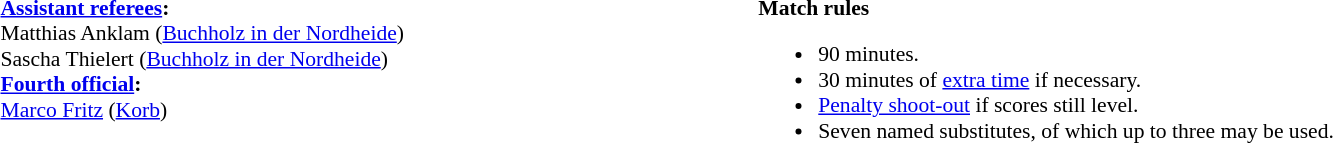<table style="width:100%; font-size:90%;">
<tr>
<td style="width:40%; vertical-align:top;"><br><strong><a href='#'>Assistant referees</a>:</strong>
<br>Matthias Anklam (<a href='#'>Buchholz in der Nordheide</a>)
<br>Sascha Thielert (<a href='#'>Buchholz in der Nordheide</a>)
<br><strong><a href='#'>Fourth official</a>:</strong>
<br><a href='#'>Marco Fritz</a> (<a href='#'>Korb</a>)</td>
<td style="width:60%; vertical-align:top;"><br><strong>Match rules</strong><ul><li>90 minutes.</li><li>30 minutes of <a href='#'>extra time</a> if necessary.</li><li><a href='#'>Penalty shoot-out</a> if scores still level.</li><li>Seven named substitutes, of which up to three may be used.</li></ul></td>
</tr>
</table>
